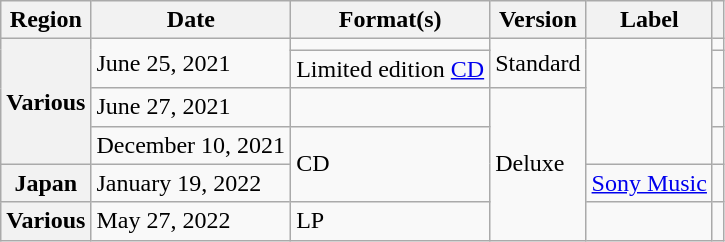<table class="wikitable plainrowheaders">
<tr>
<th scope="col">Region</th>
<th scope="col">Date</th>
<th scope="col">Format(s)</th>
<th scope="col">Version</th>
<th scope="col">Label</th>
<th scope="col"></th>
</tr>
<tr>
<th rowspan="4" scope="row">Various</th>
<td rowspan="2">June 25, 2021</td>
<td></td>
<td rowspan="2">Standard</td>
<td rowspan="4"></td>
<td style="text-align:center;"></td>
</tr>
<tr>
<td>Limited edition <a href='#'>CD</a></td>
<td style="text-align:center;"></td>
</tr>
<tr>
<td>June 27, 2021</td>
<td></td>
<td rowspan="4">Deluxe</td>
<td style="text-align:center;"></td>
</tr>
<tr>
<td>December 10, 2021</td>
<td rowspan="2">CD</td>
<td style="text-align:center;"></td>
</tr>
<tr>
<th scope="row">Japan</th>
<td>January 19, 2022</td>
<td><a href='#'>Sony Music</a></td>
<td style="text-align:center;"></td>
</tr>
<tr>
<th scope="row">Various</th>
<td>May 27, 2022</td>
<td>LP</td>
<td></td>
<td style="text-align:center;"></td>
</tr>
</table>
